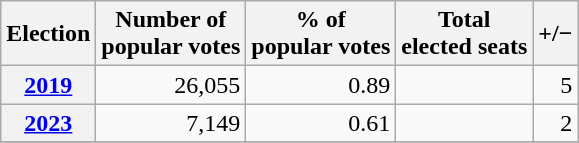<table class="wikitable" style="text-align: right;">
<tr align=center>
<th>Election</th>
<th>Number of<br>popular votes</th>
<th>% of<br>popular votes</th>
<th>Total<br>elected seats</th>
<th>+/−</th>
</tr>
<tr>
<th><a href='#'>2019</a></th>
<td>26,055</td>
<td>0.89</td>
<td></td>
<td>5</td>
</tr>
<tr>
<th><a href='#'>2023</a></th>
<td>7,149</td>
<td>0.61</td>
<td></td>
<td>2</td>
</tr>
<tr>
</tr>
</table>
